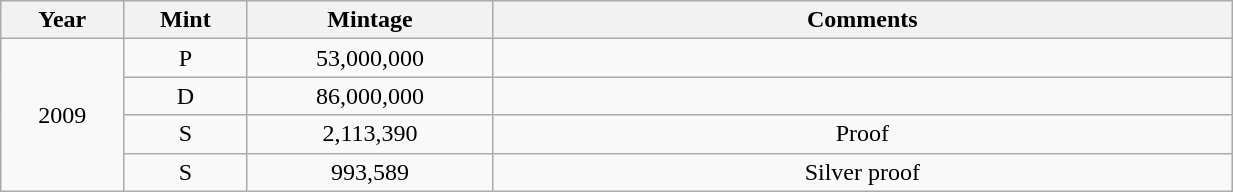<table class="wikitable sortable" style="min-width:65%; text-align:center;">
<tr>
<th width="10%">Year</th>
<th width="10%">Mint</th>
<th width="20%">Mintage</th>
<th width="60%">Comments</th>
</tr>
<tr>
<td rowspan="4">2009</td>
<td>P</td>
<td>53,000,000</td>
<td></td>
</tr>
<tr>
<td>D</td>
<td>86,000,000</td>
<td></td>
</tr>
<tr>
<td>S</td>
<td>2,113,390</td>
<td>Proof</td>
</tr>
<tr>
<td>S</td>
<td>993,589</td>
<td>Silver proof</td>
</tr>
</table>
